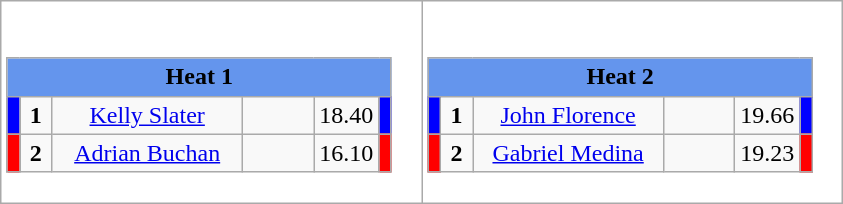<table class="wikitable" style="background:#fff;">
<tr>
<td><div><br><table class="wikitable">
<tr>
<td colspan="6"  style="text-align:center; background:#6495ed;"><strong>Heat 1</strong></td>
</tr>
<tr>
<td style="width:01px; background: #00f;"></td>
<td style="width:14px; text-align:center;"><strong>1</strong></td>
<td style="width:120px; text-align:center;"><a href='#'>Kelly Slater</a></td>
<td style="width:40px; text-align:center;"></td>
<td style="width:20px; text-align:center;">18.40</td>
<td style="width:01px; background: #00f;"></td>
</tr>
<tr>
<td style="width:01px; background: #f00;"></td>
<td style="width:14px; text-align:center;"><strong>2</strong></td>
<td style="width:120px; text-align:center;"><a href='#'>Adrian Buchan</a></td>
<td style="width:40px; text-align:center;"></td>
<td style="width:20px; text-align:center;">16.10</td>
<td style="width:01px; background: #f00;"></td>
</tr>
</table>
</div></td>
<td><div><br><table class="wikitable">
<tr>
<td colspan="6"  style="text-align:center; background:#6495ed;"><strong>Heat 2</strong></td>
</tr>
<tr>
<td style="width:01px; background: #00f;"></td>
<td style="width:14px; text-align:center;"><strong>1</strong></td>
<td style="width:120px; text-align:center;"><a href='#'>John Florence</a></td>
<td style="width:40px; text-align:center;"></td>
<td style="width:20px; text-align:center;">19.66</td>
<td style="width:01px; background: #00f;"></td>
</tr>
<tr>
<td style="width:01px; background: #f00;"></td>
<td style="width:14px; text-align:center;"><strong>2</strong></td>
<td style="width:120px; text-align:center;"><a href='#'>Gabriel Medina</a></td>
<td style="width:40px; text-align:center;"></td>
<td style="width:20px; text-align:center;">19.23</td>
<td style="width:01px; background: #f00;"></td>
</tr>
</table>
</div></td>
</tr>
</table>
